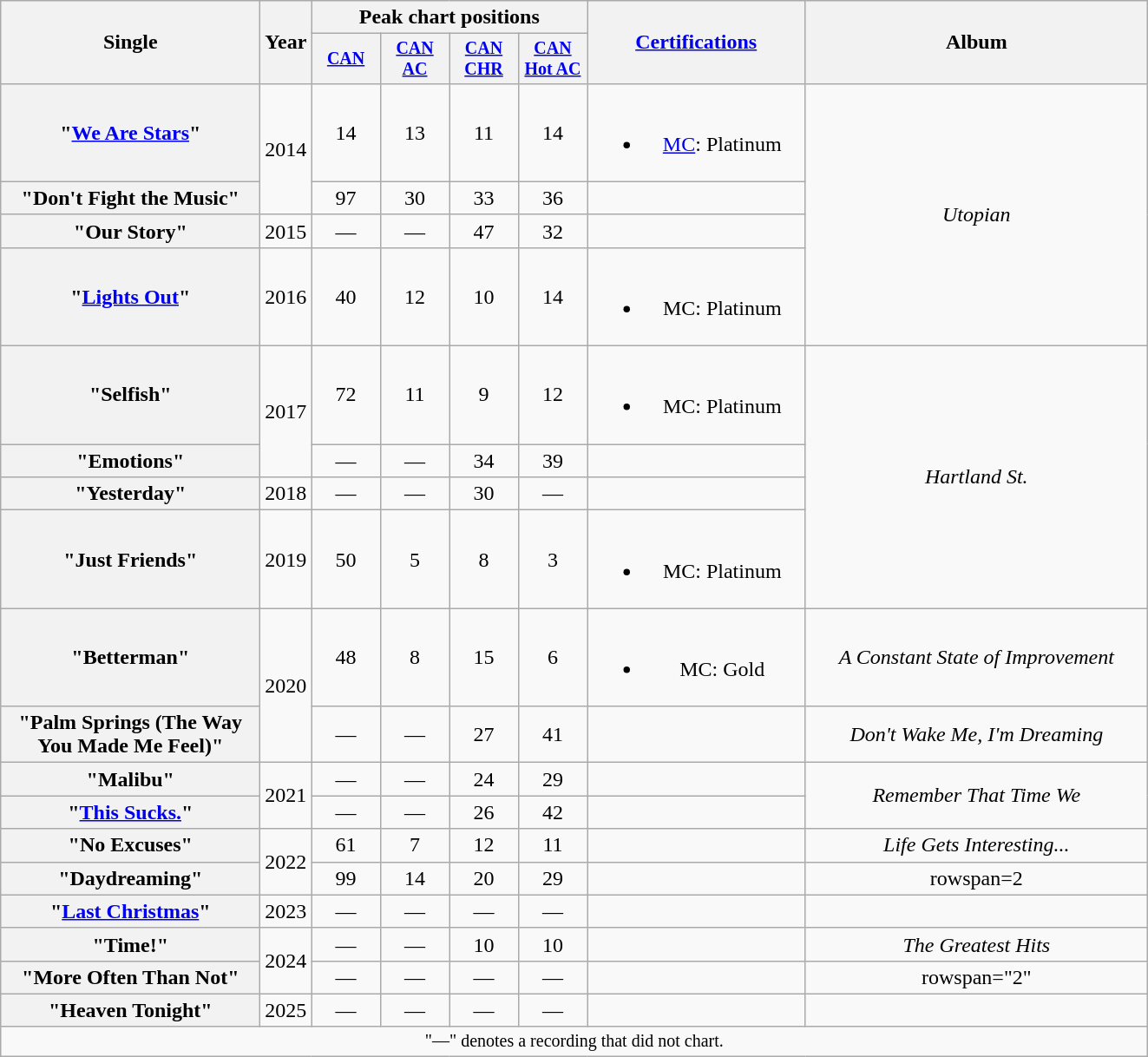<table class="wikitable plainrowheaders" style="text-align:center;">
<tr>
<th rowspan="2" style="width:12em;">Single</th>
<th rowspan="2" style="width:1em;">Year</th>
<th colspan="4">Peak chart positions</th>
<th rowspan="2" style="width:10em;"><a href='#'>Certifications</a></th>
<th rowspan="2" style="width:16em;">Album</th>
</tr>
<tr style="font-size:smaller;">
<th style="width:3.5em;"><a href='#'>CAN</a><br></th>
<th style="width:3.5em;"><a href='#'>CAN<br>AC</a><br></th>
<th style="width:3.5em;"><a href='#'>CAN CHR</a><br></th>
<th style="width:3.5em;"><a href='#'>CAN<br>Hot AC</a><br></th>
</tr>
<tr>
<th scope="row">"<a href='#'>We Are Stars</a>"<br></th>
<td rowspan="2">2014</td>
<td>14</td>
<td>13</td>
<td>11</td>
<td>14</td>
<td><br><ul><li><a href='#'>MC</a>: Platinum</li></ul></td>
<td rowspan="4"><em>Utopian</em></td>
</tr>
<tr>
<th scope="row">"Don't Fight the Music"</th>
<td>97</td>
<td>30</td>
<td>33</td>
<td>36</td>
<td></td>
</tr>
<tr>
<th scope="row">"Our Story"</th>
<td>2015</td>
<td>—</td>
<td>—</td>
<td>47</td>
<td>32</td>
<td></td>
</tr>
<tr>
<th scope="row">"<a href='#'>Lights Out</a>"</th>
<td>2016</td>
<td>40</td>
<td>12</td>
<td>10</td>
<td>14</td>
<td><br><ul><li>MC: Platinum</li></ul></td>
</tr>
<tr>
<th scope="row">"Selfish"</th>
<td rowspan="2">2017</td>
<td>72</td>
<td>11</td>
<td>9</td>
<td>12</td>
<td><br><ul><li>MC: Platinum</li></ul></td>
<td rowspan=4><em>Hartland St.</em></td>
</tr>
<tr>
<th scope="row">"Emotions"</th>
<td>—</td>
<td>—</td>
<td>34</td>
<td>39</td>
<td></td>
</tr>
<tr>
<th scope="row">"Yesterday"</th>
<td>2018</td>
<td>—</td>
<td>—</td>
<td>30</td>
<td>—</td>
<td></td>
</tr>
<tr>
<th scope="row">"Just Friends"</th>
<td>2019</td>
<td>50</td>
<td>5</td>
<td>8</td>
<td>3</td>
<td><br><ul><li>MC: Platinum</li></ul></td>
</tr>
<tr>
<th scope="row">"Betterman"</th>
<td rowspan="2">2020</td>
<td>48</td>
<td>8</td>
<td>15</td>
<td>6</td>
<td><br><ul><li>MC: Gold</li></ul></td>
<td><em>A Constant State of Improvement</em></td>
</tr>
<tr>
<th scope="row">"Palm Springs (The Way You Made Me Feel)"</th>
<td>—</td>
<td>—</td>
<td>27</td>
<td>41</td>
<td></td>
<td><em>Don't Wake Me, I'm Dreaming</em></td>
</tr>
<tr>
<th scope="row">"Malibu"<br></th>
<td rowspan="2">2021</td>
<td>—</td>
<td>—</td>
<td>24</td>
<td>29</td>
<td></td>
<td rowspan="2"><em>Remember That Time We</em></td>
</tr>
<tr>
<th scope="row">"<a href='#'>This Sucks.</a>"<br></th>
<td>—</td>
<td>—</td>
<td>26</td>
<td>42</td>
<td></td>
</tr>
<tr>
<th scope="row">"No Excuses"</th>
<td rowspan="2">2022</td>
<td>61</td>
<td>7</td>
<td>12</td>
<td>11</td>
<td></td>
<td><em>Life Gets Interesting...</em></td>
</tr>
<tr>
<th scope="row">"Daydreaming"<br></th>
<td>99</td>
<td>14</td>
<td>20</td>
<td>29</td>
<td></td>
<td>rowspan=2 </td>
</tr>
<tr>
<th scope="row">"<a href='#'>Last Christmas</a>"<br> </th>
<td>2023</td>
<td>—</td>
<td>—</td>
<td>—</td>
<td>—</td>
<td></td>
</tr>
<tr>
<th scope="row">"Time!"</th>
<td rowspan="2">2024</td>
<td>—</td>
<td>—</td>
<td>10</td>
<td>10</td>
<td></td>
<td><em>The Greatest Hits</em></td>
</tr>
<tr>
<th scope="row">"More Often Than Not"</th>
<td>—</td>
<td>—</td>
<td>—</td>
<td>—</td>
<td></td>
<td>rowspan="2" </td>
</tr>
<tr>
<th scope="row">"Heaven Tonight"</th>
<td>2025</td>
<td>—</td>
<td>—</td>
<td>—</td>
<td>—</td>
<td></td>
</tr>
<tr>
<td colspan="8" style="font-size:smaller;">"—" denotes a recording that did not chart.</td>
</tr>
</table>
